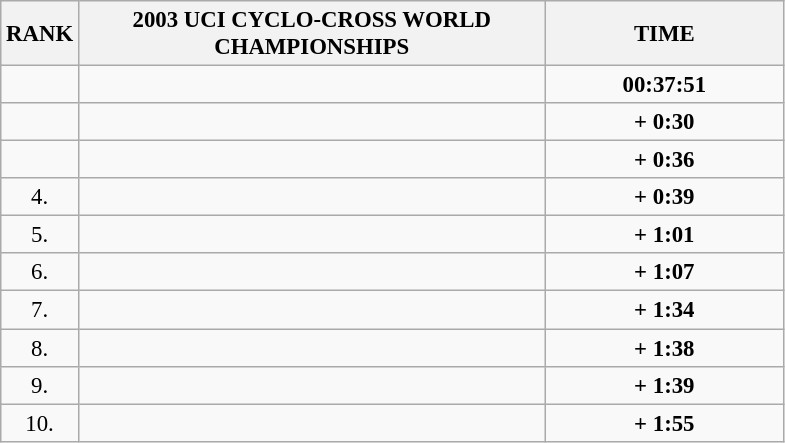<table class="wikitable" style="font-size:95%;">
<tr>
<th>RANK</th>
<th align="left" style="width: 20em">2003 UCI CYCLO-CROSS WORLD CHAMPIONSHIPS</th>
<th align="left" style="width: 10em">TIME</th>
</tr>
<tr>
<td align="center"></td>
<td></td>
<td align="center"><strong>00:37:51</strong></td>
</tr>
<tr>
<td align="center"></td>
<td></td>
<td align="center"><strong>+ 0:30</strong></td>
</tr>
<tr>
<td align="center"></td>
<td></td>
<td align="center"><strong>+ 0:36</strong></td>
</tr>
<tr>
<td align="center">4.</td>
<td></td>
<td align="center"><strong> + 0:39</strong></td>
</tr>
<tr>
<td align="center">5.</td>
<td></td>
<td align="center"><strong> + 1:01</strong></td>
</tr>
<tr>
<td align="center">6.</td>
<td></td>
<td align="center"><strong> + 1:07</strong></td>
</tr>
<tr>
<td align="center">7.</td>
<td></td>
<td align="center"><strong> + 1:34</strong></td>
</tr>
<tr>
<td align="center">8.</td>
<td></td>
<td align="center"><strong> + 1:38</strong></td>
</tr>
<tr>
<td align="center">9.</td>
<td></td>
<td align="center"><strong> + 1:39</strong></td>
</tr>
<tr>
<td align="center">10.</td>
<td></td>
<td align="center"><strong> + 1:55</strong></td>
</tr>
</table>
